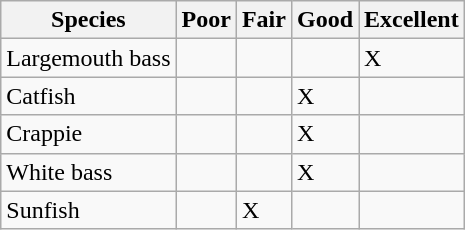<table class="wikitable">
<tr>
<th>Species</th>
<th>Poor</th>
<th>Fair</th>
<th>Good</th>
<th>Excellent</th>
</tr>
<tr>
<td>Largemouth bass</td>
<td></td>
<td></td>
<td></td>
<td>X</td>
</tr>
<tr>
<td>Catfish</td>
<td></td>
<td></td>
<td>X</td>
<td></td>
</tr>
<tr>
<td>Crappie</td>
<td></td>
<td></td>
<td>X</td>
<td></td>
</tr>
<tr>
<td>White bass</td>
<td></td>
<td></td>
<td>X</td>
<td></td>
</tr>
<tr>
<td>Sunfish</td>
<td></td>
<td>X</td>
<td></td>
<td></td>
</tr>
</table>
